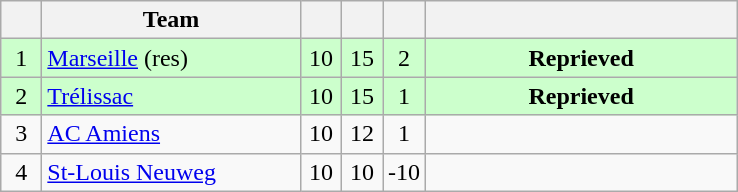<table class="wikitable" style="text-align: center;">
<tr>
<th width=20></th>
<th width=165>Team</th>
<th width=20></th>
<th width=20></th>
<th width=20></th>
<th width=200></th>
</tr>
<tr bgcolor=#ccffcc>
<td>1</td>
<td align=left><a href='#'>Marseille</a> (res)</td>
<td>10</td>
<td>15</td>
<td>2</td>
<td><strong>Reprieved</strong></td>
</tr>
<tr bgcolor=#ccffcc>
<td>2</td>
<td align=left><a href='#'>Trélissac</a></td>
<td>10</td>
<td>15</td>
<td>1</td>
<td><strong>Reprieved</strong></td>
</tr>
<tr>
<td>3</td>
<td align=left><a href='#'>AC Amiens</a></td>
<td>10</td>
<td>12</td>
<td>1</td>
<td></td>
</tr>
<tr>
<td>4</td>
<td align=left><a href='#'>St-Louis Neuweg</a></td>
<td>10</td>
<td>10</td>
<td>-10</td>
<td></td>
</tr>
</table>
